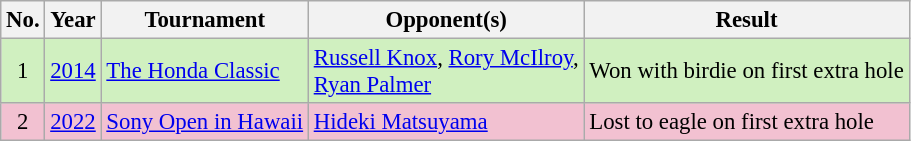<table class="wikitable" style="font-size:95%;">
<tr>
<th>No.</th>
<th>Year</th>
<th>Tournament</th>
<th>Opponent(s)</th>
<th>Result</th>
</tr>
<tr style="background:#D0F0C0;">
<td align=center>1</td>
<td><a href='#'>2014</a></td>
<td><a href='#'>The Honda Classic</a></td>
<td> <a href='#'>Russell Knox</a>,  <a href='#'>Rory McIlroy</a>,<br> <a href='#'>Ryan Palmer</a></td>
<td>Won with birdie on first extra hole</td>
</tr>
<tr style="background:#F2C1D1;">
<td align=center>2</td>
<td><a href='#'>2022</a></td>
<td><a href='#'>Sony Open in Hawaii</a></td>
<td> <a href='#'>Hideki Matsuyama</a></td>
<td>Lost to eagle on first extra hole</td>
</tr>
</table>
